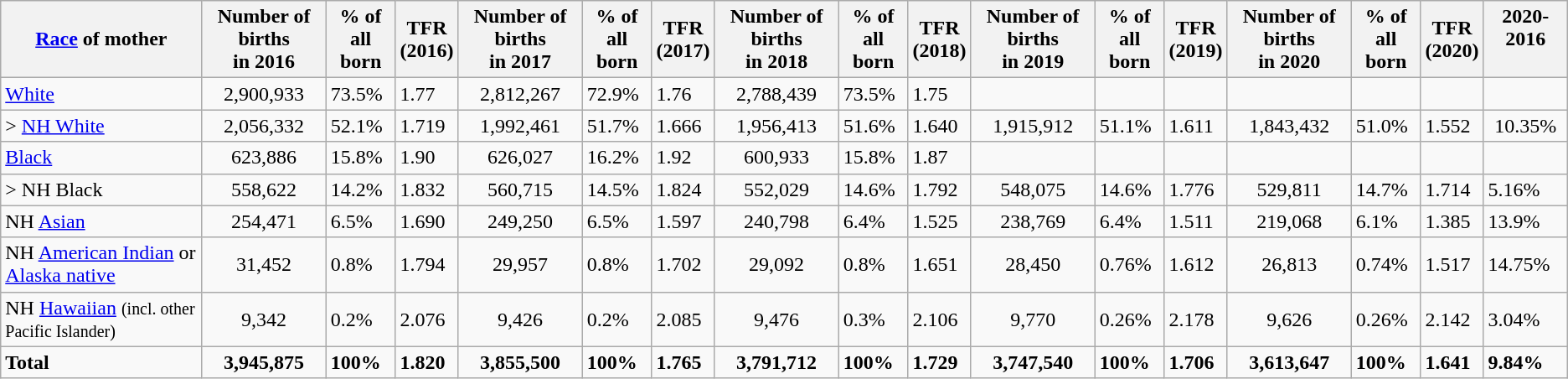<table class="wikitable">
<tr>
<th><a href='#'>Race</a> of mother</th>
<th>Number of births<br>in 2016</th>
<th>% of all<br>born</th>
<th>TFR<br>(2016)</th>
<th>Number of births<br>in 2017</th>
<th>% of all<br>born</th>
<th>TFR<br>(2017)</th>
<th>Number of births<br>in 2018</th>
<th>% of all<br>born</th>
<th>TFR<br>(2018)</th>
<th>Number of births<br>in 2019</th>
<th>% of all<br>born</th>
<th>TFR<br>(2019)</th>
<th>Number of births<br>in 2020</th>
<th>% of all<br>born</th>
<th>TFR<br>(2020)</th>
<th>2020-2016<br><br></th>
</tr>
<tr>
<td><a href='#'>White</a></td>
<td style="text-align:center;">2,900,933</td>
<td>73.5%</td>
<td>1.77</td>
<td style="text-align:center;">2,812,267</td>
<td>72.9%</td>
<td>1.76</td>
<td style="text-align:center;">2,788,439</td>
<td>73.5%</td>
<td>1.75</td>
<td></td>
<td></td>
<td></td>
<td></td>
<td></td>
<td></td>
<td></td>
</tr>
<tr>
<td>> <a href='#'>NH White</a></td>
<td style="text-align:center;">2,056,332</td>
<td>52.1%</td>
<td>1.719</td>
<td style="text-align:center;">1,992,461</td>
<td>51.7%</td>
<td>1.666</td>
<td style="text-align:center;">1,956,413</td>
<td>51.6%</td>
<td>1.640</td>
<td style="text-align:center;">1,915,912</td>
<td>51.1%</td>
<td>1.611</td>
<td style="text-align:center;">1,843,432</td>
<td>51.0%</td>
<td>1.552</td>
<td style="text-align:center;">10.35%</td>
</tr>
<tr>
<td><a href='#'>Black</a></td>
<td style="text-align:center;">623,886</td>
<td>15.8%</td>
<td>1.90</td>
<td style="text-align:center;">626,027</td>
<td>16.2%</td>
<td>1.92</td>
<td style="text-align:center;">600,933</td>
<td>15.8%</td>
<td>1.87</td>
<td></td>
<td></td>
<td></td>
<td></td>
<td></td>
<td></td>
<td></td>
</tr>
<tr>
<td>> NH Black</td>
<td style="text-align:center;">558,622</td>
<td>14.2%</td>
<td>1.832</td>
<td style="text-align:center;">560,715</td>
<td>14.5%</td>
<td>1.824</td>
<td style="text-align:center;">552,029</td>
<td>14.6%</td>
<td>1.792</td>
<td style="text-align:center;">548,075</td>
<td>14.6%</td>
<td>1.776</td>
<td style="text-align:center;">529,811</td>
<td>14.7%</td>
<td>1.714</td>
<td>5.16%</td>
</tr>
<tr>
<td>NH <a href='#'>Asian</a></td>
<td style="text-align:center;">254,471</td>
<td>6.5%</td>
<td>1.690</td>
<td style="text-align:center;">249,250</td>
<td>6.5%</td>
<td>1.597</td>
<td style="text-align:center;">240,798</td>
<td>6.4%</td>
<td>1.525</td>
<td style="text-align:center;">238,769</td>
<td>6.4%</td>
<td>1.511</td>
<td style="text-align:center;">219,068</td>
<td>6.1%</td>
<td>1.385</td>
<td>13.9%</td>
</tr>
<tr>
<td>NH <a href='#'>American Indian</a> or <a href='#'>Alaska native</a></td>
<td style="text-align:center;">31,452</td>
<td>0.8%</td>
<td>1.794</td>
<td style="text-align:center;">29,957</td>
<td>0.8%</td>
<td>1.702</td>
<td style="text-align:center;">29,092</td>
<td>0.8%</td>
<td>1.651</td>
<td style="text-align:center;">28,450</td>
<td>0.76%</td>
<td>1.612</td>
<td style="text-align:center;">26,813</td>
<td>0.74%</td>
<td>1.517</td>
<td>14.75%</td>
</tr>
<tr>
<td>NH <a href='#'>Hawaiian</a> <small>(incl. other Pacific Islander)</small></td>
<td style="text-align:center;">9,342</td>
<td>0.2%</td>
<td>2.076</td>
<td style="text-align:center;">9,426</td>
<td>0.2%</td>
<td>2.085</td>
<td style="text-align:center;">9,476</td>
<td>0.3%</td>
<td>2.106</td>
<td style="text-align:center;">9,770</td>
<td>0.26%</td>
<td>2.178</td>
<td style="text-align:center;">9,626</td>
<td>0.26%</td>
<td>2.142</td>
<td>3.04%</td>
</tr>
<tr>
<td><strong>Total</strong></td>
<td style="text-align:center;"><strong>3,945,875</strong></td>
<td><strong>100%</strong></td>
<td><strong>1.820</strong></td>
<td style="text-align:center;"><strong>3,855,500</strong></td>
<td><strong>100%</strong></td>
<td><strong>1.765</strong></td>
<td style="text-align:center;"><strong>3,791,712</strong></td>
<td><strong>100%</strong></td>
<td><strong>1.729</strong></td>
<td style="text-align:center;"><strong>3,747,540</strong></td>
<td><strong>100%</strong></td>
<td><strong>1.706</strong></td>
<td style="text-align:center;"><strong>3,613,647</strong></td>
<td><strong>100%</strong></td>
<td><strong>1.641</strong></td>
<td><strong>9.84%</strong></td>
</tr>
</table>
